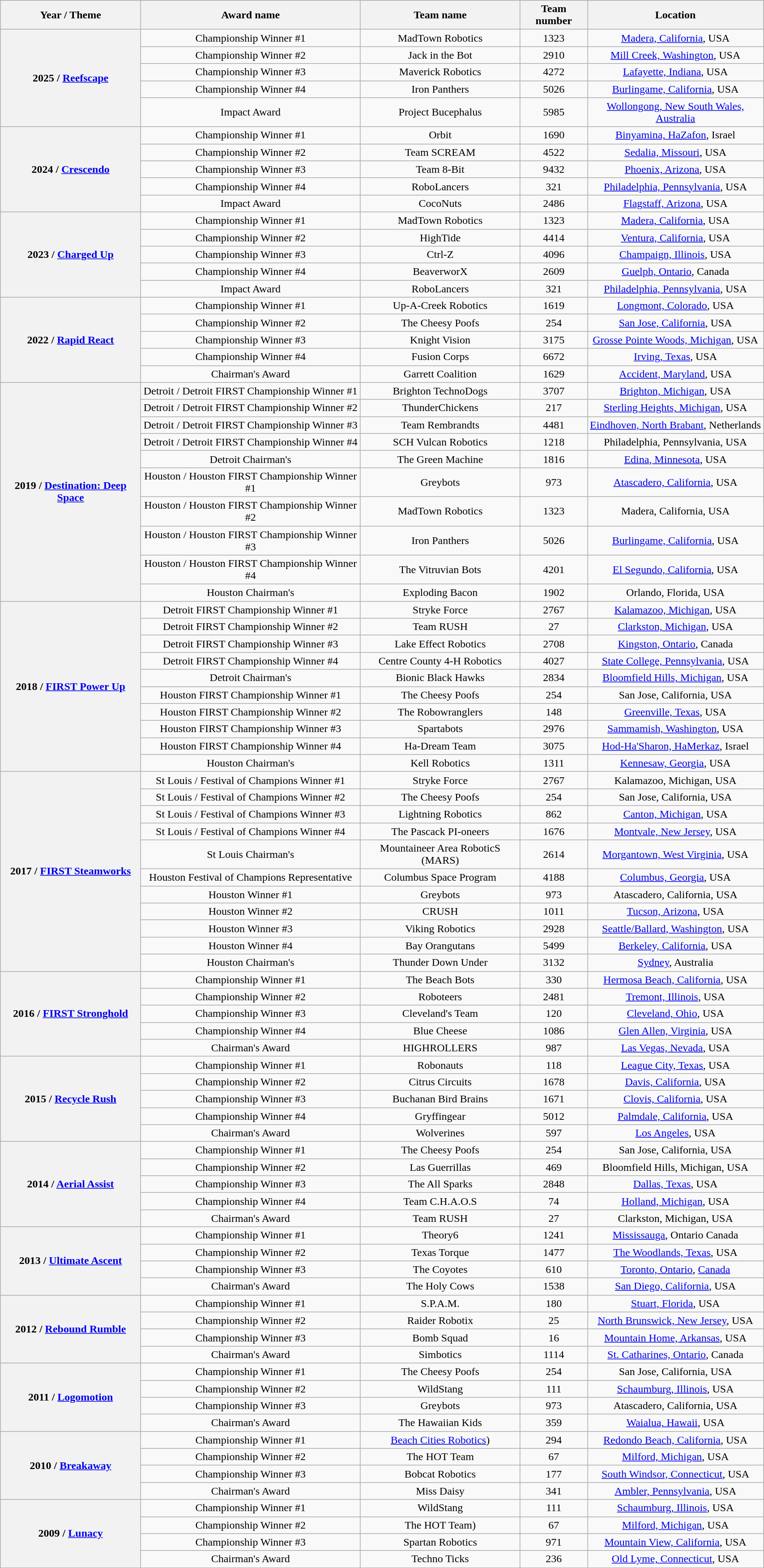<table class="wikitable"  style="width:90%; text-align:center;">
<tr>
<th>Year / Theme</th>
<th>Award name</th>
<th>Team name</th>
<th>Team number</th>
<th>Location</th>
</tr>
<tr>
<th rowspan="5">2025 / <a href='#'>Reefscape</a></th>
<td>Championship Winner #1</td>
<td>MadTown Robotics</td>
<td>1323</td>
<td><a href='#'>Madera, California</a>, USA</td>
</tr>
<tr>
<td>Championship Winner #2</td>
<td>Jack in the Bot</td>
<td>2910</td>
<td><a href='#'>Mill Creek, Washington</a>, USA</td>
</tr>
<tr>
<td>Championship Winner #3</td>
<td>Maverick Robotics</td>
<td>4272</td>
<td><a href='#'>Lafayette, Indiana</a>, USA</td>
</tr>
<tr>
<td>Championship Winner #4</td>
<td>Iron Panthers</td>
<td>5026</td>
<td><a href='#'>Burlingame, California</a>, USA</td>
</tr>
<tr>
<td>Impact Award</td>
<td>Project Bucephalus</td>
<td>5985</td>
<td><a href='#'>Wollongong, New South Wales, Australia</a></td>
</tr>
<tr>
<th rowspan="5">2024 / <a href='#'>Crescendo</a></th>
<td>Championship Winner #1</td>
<td>Orbit</td>
<td>1690</td>
<td><a href='#'>Binyamina, HaZafon</a>, Israel</td>
</tr>
<tr>
<td>Championship Winner #2</td>
<td>Team SCREAM</td>
<td>4522</td>
<td><a href='#'>Sedalia, Missouri</a>, USA</td>
</tr>
<tr>
<td>Championship Winner #3</td>
<td>Team 8-Bit</td>
<td>9432</td>
<td><a href='#'>Phoenix, Arizona</a>, USA</td>
</tr>
<tr>
<td>Championship Winner #4</td>
<td>RoboLancers</td>
<td>321</td>
<td><a href='#'>Philadelphia, Pennsylvania</a>, USA</td>
</tr>
<tr>
<td>Impact Award</td>
<td>CocoNuts</td>
<td>2486</td>
<td><a href='#'>Flagstaff, Arizona</a>, USA</td>
</tr>
<tr>
<th rowspan="5">2023 / <a href='#'>Charged Up</a></th>
<td>Championship Winner #1</td>
<td>MadTown Robotics</td>
<td>1323</td>
<td><a href='#'>Madera, California</a>, USA</td>
</tr>
<tr>
<td>Championship Winner #2</td>
<td>HighTide</td>
<td>4414</td>
<td><a href='#'>Ventura, California</a>, USA</td>
</tr>
<tr>
<td>Championship Winner #3</td>
<td>Ctrl-Z</td>
<td>4096</td>
<td><a href='#'>Champaign, Illinois</a>, USA</td>
</tr>
<tr>
<td>Championship Winner #4</td>
<td>BeaverworX</td>
<td>2609</td>
<td><a href='#'>Guelph, Ontario</a>, Canada</td>
</tr>
<tr>
<td>Impact Award</td>
<td>RoboLancers</td>
<td>321</td>
<td><a href='#'>Philadelphia, Pennsylvania</a>, USA</td>
</tr>
<tr>
<th rowspan="5">2022 / <a href='#'>Rapid React</a></th>
<td>Championship Winner #1</td>
<td>Up-A-Creek Robotics</td>
<td>1619</td>
<td><a href='#'>Longmont, Colorado</a>, USA</td>
</tr>
<tr>
<td>Championship Winner #2</td>
<td>The Cheesy Poofs</td>
<td>254</td>
<td><a href='#'>San Jose, California</a>, USA</td>
</tr>
<tr>
<td>Championship Winner #3</td>
<td>Knight Vision</td>
<td>3175</td>
<td><a href='#'>Grosse Pointe Woods, Michigan</a>, USA</td>
</tr>
<tr>
<td>Championship Winner #4</td>
<td>Fusion Corps</td>
<td>6672</td>
<td><a href='#'>Irving, Texas</a>, USA</td>
</tr>
<tr>
<td>Chairman's Award</td>
<td>Garrett Coalition</td>
<td>1629</td>
<td><a href='#'>Accident, Maryland</a>, USA</td>
</tr>
<tr>
<th rowspan="10">2019 / <a href='#'>Destination: Deep Space</a></th>
<td>Detroit / Detroit FIRST Championship Winner #1</td>
<td>Brighton TechnoDogs</td>
<td>3707</td>
<td><a href='#'>Brighton, Michigan</a>, USA</td>
</tr>
<tr>
<td>Detroit / Detroit FIRST Championship Winner #2</td>
<td>ThunderChickens</td>
<td>217</td>
<td><a href='#'>Sterling Heights, Michigan</a>, USA</td>
</tr>
<tr>
<td>Detroit / Detroit FIRST Championship Winner #3</td>
<td>Team Rembrandts</td>
<td>4481</td>
<td><a href='#'>Eindhoven, North Brabant</a>, Netherlands</td>
</tr>
<tr>
<td>Detroit / Detroit FIRST Championship Winner #4</td>
<td>SCH Vulcan Robotics</td>
<td>1218</td>
<td>Philadelphia, Pennsylvania, USA</td>
</tr>
<tr>
<td>Detroit Chairman's</td>
<td>The Green Machine</td>
<td>1816</td>
<td><a href='#'>Edina, Minnesota</a>, USA</td>
</tr>
<tr>
<td>Houston / Houston FIRST Championship Winner #1</td>
<td>Greybots</td>
<td>973</td>
<td><a href='#'>Atascadero, California</a>, USA</td>
</tr>
<tr>
<td>Houston / Houston FIRST Championship Winner #2</td>
<td>MadTown Robotics</td>
<td>1323</td>
<td>Madera, California, USA</td>
</tr>
<tr>
<td>Houston / Houston FIRST Championship Winner #3</td>
<td>Iron Panthers</td>
<td>5026</td>
<td><a href='#'>Burlingame, California</a>, USA</td>
</tr>
<tr>
<td>Houston / Houston FIRST Championship Winner #4</td>
<td>The Vitruvian Bots</td>
<td>4201</td>
<td><a href='#'>El Segundo, California</a>, USA</td>
</tr>
<tr>
<td>Houston Chairman's</td>
<td>Exploding Bacon</td>
<td>1902</td>
<td>Orlando, Florida, USA</td>
</tr>
<tr>
<th rowspan="10">2018 / <a href='#'>FIRST Power Up</a></th>
<td>Detroit FIRST Championship Winner #1</td>
<td>Stryke Force</td>
<td>2767</td>
<td><a href='#'>Kalamazoo, Michigan</a>, USA</td>
</tr>
<tr>
<td>Detroit FIRST Championship Winner #2</td>
<td>Team RUSH</td>
<td>27</td>
<td><a href='#'>Clarkston, Michigan</a>, USA</td>
</tr>
<tr>
<td>Detroit FIRST Championship Winner #3</td>
<td>Lake Effect Robotics</td>
<td>2708</td>
<td><a href='#'>Kingston, Ontario</a>, Canada</td>
</tr>
<tr>
<td>Detroit FIRST Championship Winner #4</td>
<td>Centre County 4-H Robotics</td>
<td>4027</td>
<td><a href='#'>State College, Pennsylvania</a>, USA</td>
</tr>
<tr>
<td>Detroit Chairman's</td>
<td>Bionic Black Hawks</td>
<td>2834</td>
<td><a href='#'>Bloomfield Hills, Michigan</a>, USA</td>
</tr>
<tr>
<td>Houston FIRST Championship Winner #1</td>
<td>The Cheesy Poofs</td>
<td>254</td>
<td>San Jose, California, USA</td>
</tr>
<tr>
<td>Houston FIRST Championship Winner #2</td>
<td>The Robowranglers</td>
<td>148</td>
<td><a href='#'>Greenville, Texas</a>, USA</td>
</tr>
<tr>
<td>Houston FIRST Championship Winner #3</td>
<td>Spartabots</td>
<td>2976</td>
<td><a href='#'>Sammamish, Washington</a>, USA</td>
</tr>
<tr>
<td>Houston FIRST Championship Winner #4</td>
<td>Ha-Dream Team</td>
<td>3075</td>
<td><a href='#'>Hod-Ha'Sharon, HaMerkaz</a>, Israel</td>
</tr>
<tr>
<td>Houston Chairman's</td>
<td>Kell Robotics</td>
<td>1311</td>
<td><a href='#'>Kennesaw, Georgia</a>, USA</td>
</tr>
<tr>
<th rowspan="11">2017 / <a href='#'>FIRST Steamworks</a></th>
<td>St Louis / Festival of Champions Winner #1</td>
<td>Stryke Force</td>
<td>2767</td>
<td>Kalamazoo, Michigan, USA</td>
</tr>
<tr>
<td>St Louis / Festival of Champions Winner #2</td>
<td>The Cheesy Poofs</td>
<td>254</td>
<td>San Jose, California, USA</td>
</tr>
<tr>
<td>St Louis / Festival of Champions Winner #3</td>
<td>Lightning Robotics</td>
<td>862</td>
<td><a href='#'>Canton, Michigan</a>, USA</td>
</tr>
<tr>
<td>St Louis / Festival of Champions Winner #4</td>
<td>The Pascack PI-oneers</td>
<td>1676</td>
<td><a href='#'>Montvale, New Jersey</a>, USA</td>
</tr>
<tr>
<td>St Louis Chairman's</td>
<td>Mountaineer Area RoboticS (MARS)</td>
<td>2614</td>
<td><a href='#'>Morgantown, West Virginia</a>, USA</td>
</tr>
<tr>
<td>Houston Festival of Champions Representative</td>
<td>Columbus Space Program</td>
<td>4188</td>
<td><a href='#'>Columbus, Georgia</a>, USA</td>
</tr>
<tr>
<td>Houston Winner #1</td>
<td>Greybots</td>
<td>973</td>
<td>Atascadero, California, USA</td>
</tr>
<tr>
<td>Houston Winner #2</td>
<td>CRUSH</td>
<td>1011</td>
<td><a href='#'>Tucson, Arizona</a>, USA</td>
</tr>
<tr>
<td>Houston Winner #3</td>
<td>Viking Robotics</td>
<td>2928</td>
<td><a href='#'>Seattle/Ballard, Washington</a>, USA</td>
</tr>
<tr>
<td>Houston Winner #4</td>
<td>Bay Orangutans</td>
<td>5499</td>
<td><a href='#'>Berkeley, California</a>, USA</td>
</tr>
<tr>
<td>Houston Chairman's</td>
<td>Thunder Down Under</td>
<td>3132</td>
<td><a href='#'>Sydney</a>, Australia</td>
</tr>
<tr>
<th rowspan="5">2016 / <a href='#'>FIRST Stronghold</a></th>
<td>Championship Winner #1</td>
<td>The Beach Bots</td>
<td>330</td>
<td><a href='#'>Hermosa Beach, California</a>, USA</td>
</tr>
<tr>
<td>Championship Winner #2</td>
<td>Roboteers</td>
<td>2481</td>
<td><a href='#'>Tremont, Illinois</a>, USA</td>
</tr>
<tr>
<td>Championship Winner #3</td>
<td>Cleveland's Team</td>
<td>120</td>
<td><a href='#'>Cleveland, Ohio</a>, USA</td>
</tr>
<tr>
<td>Championship Winner #4</td>
<td>Blue Cheese</td>
<td>1086</td>
<td><a href='#'>Glen Allen, Virginia</a>, USA</td>
</tr>
<tr>
<td>Chairman's Award</td>
<td>HIGHROLLERS</td>
<td>987</td>
<td><a href='#'>Las Vegas, Nevada</a>, USA</td>
</tr>
<tr>
<th rowspan="5">2015 / <a href='#'>Recycle Rush</a></th>
<td>Championship Winner #1</td>
<td>Robonauts</td>
<td>118</td>
<td><a href='#'>League City, Texas</a>, USA</td>
</tr>
<tr>
<td>Championship Winner #2</td>
<td>Citrus Circuits</td>
<td>1678</td>
<td><a href='#'>Davis, California</a>, USA</td>
</tr>
<tr>
<td>Championship Winner #3</td>
<td>Buchanan Bird Brains</td>
<td>1671</td>
<td><a href='#'>Clovis, California</a>, USA</td>
</tr>
<tr>
<td>Championship Winner #4</td>
<td>Gryffingear</td>
<td>5012</td>
<td><a href='#'>Palmdale, California</a>, USA</td>
</tr>
<tr>
<td>Chairman's Award</td>
<td>Wolverines</td>
<td>597</td>
<td><a href='#'>Los Angeles</a>, USA</td>
</tr>
<tr>
<th rowspan="5">2014 / <a href='#'>Aerial Assist</a></th>
<td>Championship Winner #1</td>
<td>The Cheesy Poofs</td>
<td>254</td>
<td>San Jose, California, USA</td>
</tr>
<tr>
<td>Championship Winner #2</td>
<td>Las Guerrillas</td>
<td>469</td>
<td>Bloomfield Hills, Michigan, USA</td>
</tr>
<tr>
<td>Championship Winner #3</td>
<td>The All Sparks</td>
<td>2848</td>
<td><a href='#'>Dallas, Texas</a>, USA</td>
</tr>
<tr>
<td>Championship Winner #4</td>
<td>Team C.H.A.O.S</td>
<td>74</td>
<td><a href='#'>Holland, Michigan</a>, USA</td>
</tr>
<tr>
<td>Chairman's Award</td>
<td>Team RUSH</td>
<td>27</td>
<td>Clarkston, Michigan, USA</td>
</tr>
<tr>
<th rowspan="4">2013 / <a href='#'>Ultimate Ascent</a></th>
<td>Championship Winner #1</td>
<td>Theory6</td>
<td>1241</td>
<td><a href='#'>Mississauga</a>, Ontario Canada</td>
</tr>
<tr>
<td>Championship Winner #2</td>
<td>Texas Torque</td>
<td>1477</td>
<td><a href='#'>The Woodlands, Texas</a>, USA</td>
</tr>
<tr>
<td>Championship Winner #3</td>
<td>The Coyotes</td>
<td>610</td>
<td><a href='#'>Toronto, Ontario</a>, <a href='#'>Canada</a></td>
</tr>
<tr>
<td>Chairman's Award</td>
<td>The Holy Cows</td>
<td>1538</td>
<td><a href='#'>San Diego, California</a>, USA</td>
</tr>
<tr>
<th rowspan="4">2012 / <a href='#'>Rebound Rumble</a></th>
<td>Championship Winner #1</td>
<td>S.P.A.M.</td>
<td>180</td>
<td><a href='#'>Stuart, Florida</a>, USA</td>
</tr>
<tr>
<td>Championship Winner #2</td>
<td>Raider Robotix</td>
<td>25</td>
<td><a href='#'>North Brunswick, New Jersey</a>, USA</td>
</tr>
<tr>
<td>Championship Winner #3</td>
<td>Bomb Squad</td>
<td>16</td>
<td><a href='#'>Mountain Home, Arkansas</a>, USA</td>
</tr>
<tr>
<td>Chairman's Award</td>
<td>Simbotics</td>
<td>1114</td>
<td><a href='#'>St. Catharines, Ontario</a>, Canada</td>
</tr>
<tr>
<th rowspan="4">2011 / <a href='#'>Logomotion</a></th>
<td>Championship Winner #1</td>
<td>The Cheesy Poofs</td>
<td>254</td>
<td>San Jose, California, USA</td>
</tr>
<tr>
<td>Championship Winner #2</td>
<td>WildStang</td>
<td>111</td>
<td><a href='#'>Schaumburg, Illinois</a>, USA</td>
</tr>
<tr>
<td>Championship Winner #3</td>
<td>Greybots</td>
<td>973</td>
<td>Atascadero, California, USA</td>
</tr>
<tr>
<td>Chairman's Award</td>
<td>The Hawaiian Kids</td>
<td>359</td>
<td><a href='#'>Waialua, Hawaii</a>, USA</td>
</tr>
<tr>
<th rowspan="4">2010 / <a href='#'>Breakaway</a></th>
<td>Championship Winner #1</td>
<td><a href='#'>Beach Cities Robotics</a>)</td>
<td>294</td>
<td><a href='#'>Redondo Beach, California</a>, USA</td>
</tr>
<tr>
<td>Championship Winner #2</td>
<td>The HOT Team</td>
<td>67</td>
<td><a href='#'>Milford, Michigan</a>, USA</td>
</tr>
<tr>
<td>Championship Winner #3</td>
<td>Bobcat Robotics</td>
<td>177</td>
<td><a href='#'>South Windsor, Connecticut</a>, USA</td>
</tr>
<tr>
<td>Chairman's Award</td>
<td>Miss Daisy</td>
<td>341</td>
<td><a href='#'>Ambler, Pennsylvania</a>, USA</td>
</tr>
<tr>
<th rowspan="4">2009 / <a href='#'>Lunacy</a></th>
<td>Championship Winner #1</td>
<td>WildStang</td>
<td>111</td>
<td><a href='#'>Schaumburg, Illinois</a>, USA</td>
</tr>
<tr>
<td>Championship Winner #2</td>
<td>The HOT Team)</td>
<td>67</td>
<td><a href='#'>Milford, Michigan</a>, USA</td>
</tr>
<tr>
<td>Championship Winner #3</td>
<td>Spartan Robotics</td>
<td>971</td>
<td><a href='#'>Mountain View, California</a>, USA</td>
</tr>
<tr>
<td>Chairman's Award</td>
<td>Techno Ticks</td>
<td>236</td>
<td><a href='#'>Old Lyme, Connecticut</a>, USA</td>
</tr>
</table>
